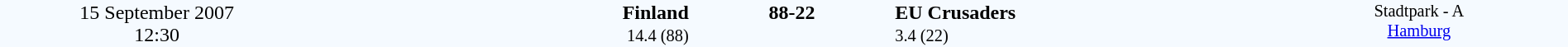<table style="width: 100%; background:#F5FAFF;" cellspacing="0">
<tr>
<td align=center rowspan=3 width=20%>15 September 2007<br>12:30</td>
</tr>
<tr>
<td width=24% align=right><strong>Finland</strong></td>
<td align=center width=13%><strong>88-22</strong></td>
<td width=24%><strong>EU Crusaders</strong></td>
<td style=font-size:85% rowspan=3 valign=top align=center>Stadtpark - A <br><a href='#'>Hamburg</a></td>
</tr>
<tr style=font-size:85%>
<td align=right>14.4 (88)</td>
<td align=center></td>
<td>3.4 (22)</td>
</tr>
</table>
